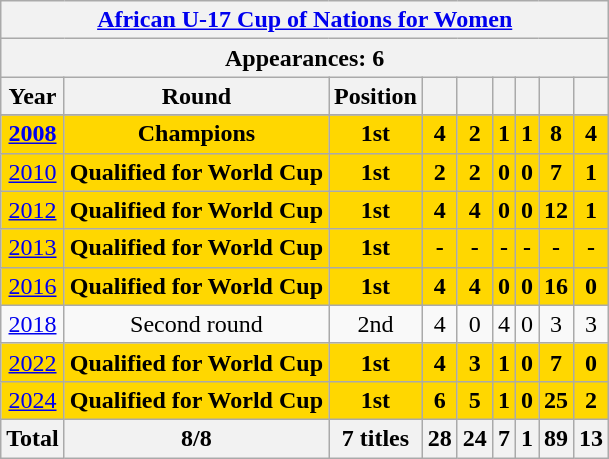<table class="wikitable" style="text-align: center;">
<tr>
<th colspan=9><a href='#'>African U-17 Cup of Nations for Women</a></th>
</tr>
<tr>
<th colspan=9>Appearances: 6</th>
</tr>
<tr>
<th>Year</th>
<th>Round</th>
<th>Position</th>
<th></th>
<th></th>
<th></th>
<th></th>
<th></th>
<th></th>
</tr>
<tr>
</tr>
<tr bgcolor=gold>
<td><strong><a href='#'>2008</a></strong></td>
<td><strong>Champions</strong></td>
<td><strong>1st</strong></td>
<td><strong>4</strong></td>
<td><strong>2</strong></td>
<td><strong>1</strong></td>
<td><strong>1</strong></td>
<td><strong>8</strong></td>
<td><strong>4</strong></td>
</tr>
<tr bgcolor=gold>
<td><a href='#'>2010</a></td>
<td><strong>Qualified for World Cup</strong></td>
<td><strong>1st</strong></td>
<td><strong>2</strong></td>
<td><strong>2</strong></td>
<td><strong>0</strong></td>
<td><strong>0</strong></td>
<td><strong>7</strong></td>
<td><strong>1</strong></td>
</tr>
<tr bgcolor=gold>
<td><a href='#'>2012</a></td>
<td><strong>Qualified for World Cup</strong></td>
<td><strong>1st</strong></td>
<td><strong>4</strong></td>
<td><strong>4</strong></td>
<td><strong>0</strong></td>
<td><strong>0</strong></td>
<td><strong>12</strong></td>
<td><strong>1</strong></td>
</tr>
<tr bgcolor=gold>
<td><a href='#'>2013</a></td>
<td><strong>Qualified for World Cup</strong></td>
<td><strong>1st</strong></td>
<td><strong>-</strong></td>
<td><strong>-</strong></td>
<td><strong>-</strong></td>
<td><strong>-</strong></td>
<td><strong>-</strong></td>
<td><strong>-</strong></td>
</tr>
<tr bgcolor=gold>
<td><a href='#'>2016</a></td>
<td><strong>Qualified for World Cup</strong></td>
<td><strong>1st</strong></td>
<td><strong>4</strong></td>
<td><strong>4</strong></td>
<td><strong>0</strong></td>
<td><strong>0</strong></td>
<td><strong>16</strong></td>
<td><strong>0</strong></td>
</tr>
<tr>
<td><a href='#'>2018</a></td>
<td>Second round</td>
<td>2nd</td>
<td>4</td>
<td>0</td>
<td>4</td>
<td>0</td>
<td>3</td>
<td>3</td>
</tr>
<tr bgcolor=gold>
<td><a href='#'>2022</a></td>
<td><strong>Qualified for World Cup</strong></td>
<td><strong>1st</strong></td>
<td><strong>4</strong></td>
<td><strong>3</strong></td>
<td><strong>1</strong></td>
<td><strong>0</strong></td>
<td><strong>7</strong></td>
<td><strong>0</strong></td>
</tr>
<tr bgcolor=gold>
<td><a href='#'>2024</a></td>
<td><strong>Qualified for World Cup</strong></td>
<td><strong>1st</strong></td>
<td><strong>6</strong></td>
<td><strong>5</strong></td>
<td><strong>1</strong></td>
<td><strong>0</strong></td>
<td><strong>25</strong></td>
<td><strong>2</strong></td>
</tr>
<tr>
<th>Total</th>
<th>8/8</th>
<th>7 titles</th>
<th>28</th>
<th>24</th>
<th>7</th>
<th>1</th>
<th>89</th>
<th>13</th>
</tr>
</table>
